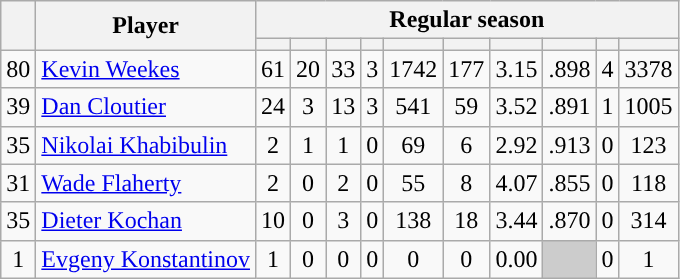<table class="wikitable plainrowheaders" style="text-align:center;">
<tr>
<th scope="col" rowspan="2"></th>
<th scope="col" rowspan="2">Player</th>
<th scope=colgroup colspan=10>Regular season</th>
</tr>
<tr>
<th scope="col"></th>
<th scope="col"></th>
<th scope="col"></th>
<th scope="col"></th>
<th scope="col"></th>
<th scope="col"></th>
<th scope="col"></th>
<th scope="col"></th>
<th scope="col"></th>
<th scope="col"></th>
</tr>
<tr>
<td scope="row">80</td>
<td align="left"><a href='#'>Kevin Weekes</a></td>
<td>61</td>
<td>20</td>
<td>33</td>
<td>3</td>
<td>1742</td>
<td>177</td>
<td>3.15</td>
<td>.898</td>
<td>4</td>
<td>3378</td>
</tr>
<tr>
<td scope="row">39</td>
<td align="left"><a href='#'>Dan Cloutier</a></td>
<td>24</td>
<td>3</td>
<td>13</td>
<td>3</td>
<td>541</td>
<td>59</td>
<td>3.52</td>
<td>.891</td>
<td>1</td>
<td>1005</td>
</tr>
<tr>
<td scope="row">35</td>
<td align="left"><a href='#'>Nikolai Khabibulin</a></td>
<td>2</td>
<td>1</td>
<td>1</td>
<td>0</td>
<td>69</td>
<td>6</td>
<td>2.92</td>
<td>.913</td>
<td>0</td>
<td>123</td>
</tr>
<tr>
<td scope="row">31</td>
<td align="left"><a href='#'>Wade Flaherty</a></td>
<td>2</td>
<td>0</td>
<td>2</td>
<td>0</td>
<td>55</td>
<td>8</td>
<td>4.07</td>
<td>.855</td>
<td>0</td>
<td>118</td>
</tr>
<tr>
<td scope="row">35</td>
<td align="left"><a href='#'>Dieter Kochan</a></td>
<td>10</td>
<td>0</td>
<td>3</td>
<td>0</td>
<td>138</td>
<td>18</td>
<td>3.44</td>
<td>.870</td>
<td>0</td>
<td>314</td>
</tr>
<tr>
<td scope="row">1</td>
<td align="left"><a href='#'>Evgeny Konstantinov</a></td>
<td>1</td>
<td>0</td>
<td>0</td>
<td>0</td>
<td>0</td>
<td>0</td>
<td>0.00</td>
<td style="background:#ccc"></td>
<td>0</td>
<td>1</td>
</tr>
</table>
